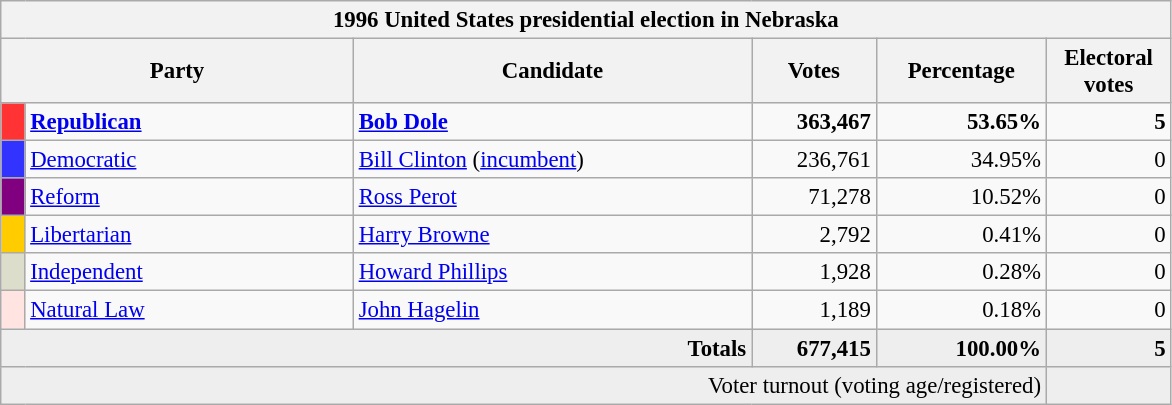<table class="wikitable" style="font-size: 95%;">
<tr>
<th colspan="7">1996 United States presidential election in Nebraska</th>
</tr>
<tr>
<th colspan="2" style="width: 15em">Party</th>
<th style="width: 17em">Candidate</th>
<th style="width: 5em">Votes</th>
<th style="width: 7em">Percentage</th>
<th style="width: 5em">Electoral votes</th>
</tr>
<tr>
<th style="background-color:#FF3333; width: 3px"></th>
<td style="width: 130px"><strong><a href='#'>Republican</a></strong></td>
<td><strong><a href='#'>Bob Dole</a></strong></td>
<td align="right"><strong>363,467</strong></td>
<td align="right"><strong>53.65%</strong></td>
<td align="right"><strong>5</strong></td>
</tr>
<tr>
<th style="background-color:#3333FF; width: 3px"></th>
<td style="width: 130px"><a href='#'>Democratic</a></td>
<td><a href='#'>Bill Clinton</a> (<a href='#'>incumbent</a>)</td>
<td align="right">236,761</td>
<td align="right">34.95%</td>
<td align="right">0</td>
</tr>
<tr>
<th style="background-color:#800080; width: 3px"></th>
<td style="width: 130px"><a href='#'>Reform</a></td>
<td><a href='#'>Ross Perot</a></td>
<td align="right">71,278</td>
<td align="right">10.52%</td>
<td align="right">0</td>
</tr>
<tr>
<th style="background-color:#FFCC00; width: 3px"></th>
<td style="width: 130px"><a href='#'>Libertarian</a></td>
<td><a href='#'>Harry Browne</a></td>
<td align="right">2,792</td>
<td align="right">0.41%</td>
<td align="right">0</td>
</tr>
<tr>
<th style="background-color:#DDDDCC; width: 3px"></th>
<td style="width: 130px"><a href='#'>Independent</a></td>
<td><a href='#'>Howard Phillips</a></td>
<td align="right">1,928</td>
<td align="right">0.28%</td>
<td align="right">0</td>
</tr>
<tr>
<th style="background-color:#ffe4e1; width: 3px"></th>
<td style="width: 130px"><a href='#'>Natural Law</a></td>
<td><a href='#'>John Hagelin</a></td>
<td align="right">1,189</td>
<td align="right">0.18%</td>
<td align="right">0</td>
</tr>
<tr bgcolor="#EEEEEE">
<td colspan="3" align="right"><strong>Totals</strong></td>
<td align="right"><strong>677,415</strong></td>
<td align="right"><strong>100.00%</strong></td>
<td align="right"><strong>5</strong></td>
</tr>
<tr bgcolor="#EEEEEE">
<td colspan="5" align="right">Voter turnout (voting age/registered)</td>
<td colspan="1" align="right"></td>
</tr>
</table>
